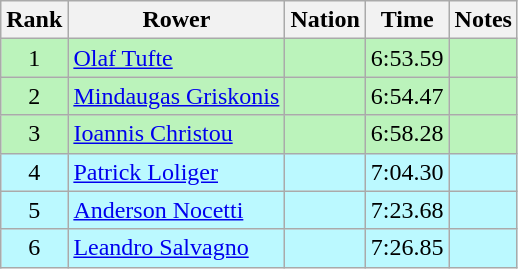<table class="wikitable sortable" style="text-align:center">
<tr>
<th>Rank</th>
<th>Rower</th>
<th>Nation</th>
<th>Time</th>
<th>Notes</th>
</tr>
<tr bgcolor=bbf3bb>
<td>1</td>
<td align=left><a href='#'>Olaf Tufte</a></td>
<td align=left></td>
<td>6:53.59</td>
<td></td>
</tr>
<tr bgcolor=bbf3bb>
<td>2</td>
<td align=left><a href='#'>Mindaugas Griskonis</a></td>
<td align=left></td>
<td>6:54.47</td>
<td></td>
</tr>
<tr bgcolor=bbf3bb>
<td>3</td>
<td align=left><a href='#'>Ioannis Christou</a></td>
<td align=left></td>
<td>6:58.28</td>
<td></td>
</tr>
<tr bgcolor=bbf9ff>
<td>4</td>
<td align=left><a href='#'>Patrick Loliger</a></td>
<td align=left></td>
<td>7:04.30</td>
<td></td>
</tr>
<tr bgcolor=bbf9ff>
<td>5</td>
<td align=left><a href='#'>Anderson Nocetti</a></td>
<td align=left></td>
<td>7:23.68</td>
<td></td>
</tr>
<tr bgcolor=bbf9ff>
<td>6</td>
<td align=left><a href='#'>Leandro Salvagno</a></td>
<td align=left></td>
<td>7:26.85</td>
<td></td>
</tr>
</table>
